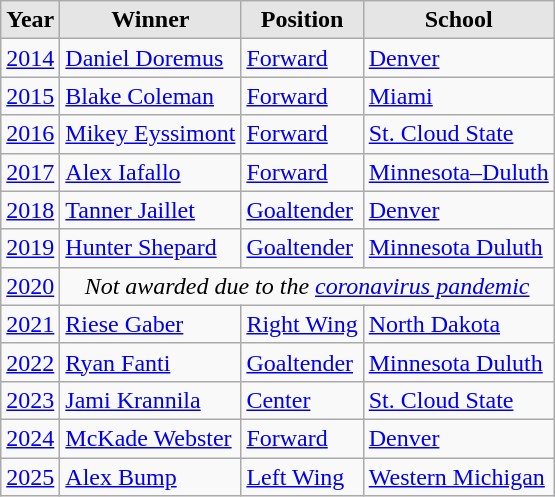<table class="wikitable sortable">
<tr>
<th style="background:#e5e5e5;">Year</th>
<th style="background:#e5e5e5;">Winner</th>
<th style="background:#e5e5e5;">Position</th>
<th style="background:#e5e5e5;">School</th>
</tr>
<tr>
<td><a href='#'>2014</a></td>
<td><a href='#'>Daniel Doremus</a></td>
<td><a href='#'>Forward</a></td>
<td><a href='#'>Denver</a></td>
</tr>
<tr>
<td><a href='#'>2015</a></td>
<td><a href='#'>Blake Coleman</a></td>
<td><a href='#'>Forward</a></td>
<td><a href='#'>Miami</a></td>
</tr>
<tr>
<td><a href='#'>2016</a></td>
<td><a href='#'>Mikey Eyssimont</a></td>
<td><a href='#'>Forward</a></td>
<td><a href='#'>St. Cloud State</a></td>
</tr>
<tr>
<td><a href='#'>2017</a></td>
<td><a href='#'>Alex Iafallo</a></td>
<td><a href='#'>Forward</a></td>
<td><a href='#'>Minnesota–Duluth</a></td>
</tr>
<tr>
<td><a href='#'>2018</a></td>
<td><a href='#'>Tanner Jaillet</a></td>
<td><a href='#'>Goaltender</a></td>
<td><a href='#'>Denver</a></td>
</tr>
<tr>
<td><a href='#'>2019</a></td>
<td><a href='#'>Hunter Shepard</a></td>
<td><a href='#'>Goaltender</a></td>
<td><a href='#'>Minnesota Duluth</a></td>
</tr>
<tr>
<td><a href='#'>2020</a></td>
<td colspan=3 align=center><em>Not awarded due to the <a href='#'>coronavirus pandemic</a></em></td>
</tr>
<tr>
<td><a href='#'>2021</a></td>
<td><a href='#'>Riese Gaber</a></td>
<td><a href='#'>Right Wing</a></td>
<td><a href='#'>North Dakota</a></td>
</tr>
<tr>
<td><a href='#'>2022</a></td>
<td><a href='#'>Ryan Fanti</a></td>
<td><a href='#'>Goaltender</a></td>
<td><a href='#'>Minnesota Duluth</a></td>
</tr>
<tr>
<td><a href='#'>2023</a></td>
<td><a href='#'>Jami Krannila</a></td>
<td><a href='#'>Center</a></td>
<td><a href='#'>St. Cloud State</a></td>
</tr>
<tr>
<td><a href='#'>2024</a></td>
<td><a href='#'>McKade Webster</a></td>
<td><a href='#'>Forward</a></td>
<td><a href='#'>Denver</a></td>
</tr>
<tr>
<td><a href='#'>2025</a></td>
<td><a href='#'>Alex Bump</a></td>
<td><a href='#'>Left Wing</a></td>
<td><a href='#'>Western Michigan</a></td>
</tr>
</table>
